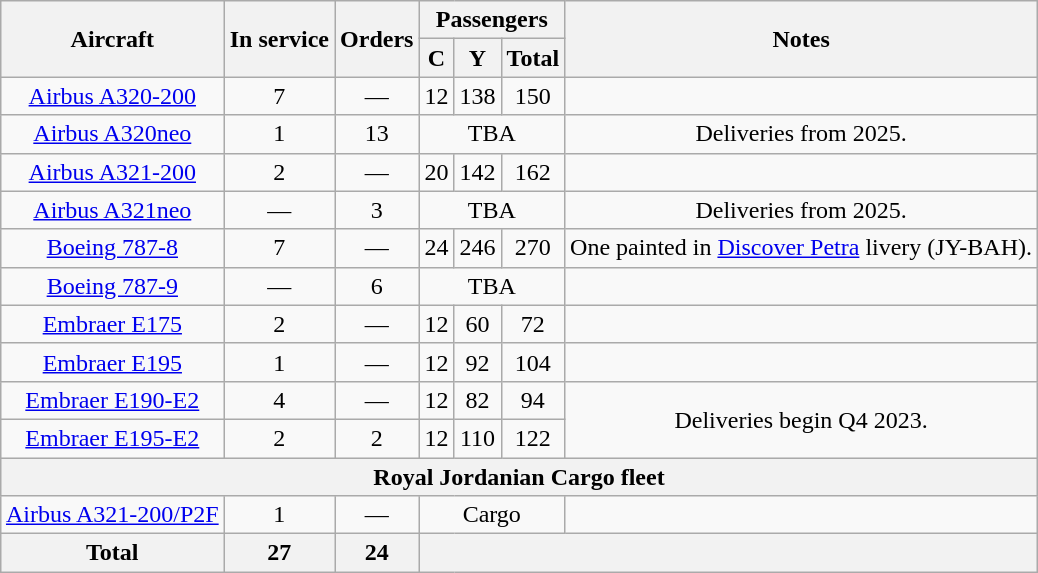<table class="wikitable" style="margin:1em auto; text-align:center;">
<tr>
<th rowspan="2">Aircraft</th>
<th rowspan="2">In service</th>
<th rowspan="2">Orders</th>
<th colspan="3">Passengers</th>
<th rowspan="2">Notes</th>
</tr>
<tr>
<th><abbr>C</abbr></th>
<th><abbr>Y</abbr></th>
<th>Total</th>
</tr>
<tr>
<td><a href='#'>Airbus A320-200</a></td>
<td>7</td>
<td>—</td>
<td>12</td>
<td>138</td>
<td>150</td>
<td></td>
</tr>
<tr>
<td><a href='#'>Airbus A320neo</a></td>
<td>1</td>
<td>13</td>
<td colspan="3"><abbr>TBA</abbr></td>
<td>Deliveries from 2025.</td>
</tr>
<tr>
<td><a href='#'>Airbus A321-200</a></td>
<td>2</td>
<td>—</td>
<td>20</td>
<td>142</td>
<td>162</td>
<td></td>
</tr>
<tr>
<td><a href='#'>Airbus A321neo</a></td>
<td>—</td>
<td>3</td>
<td colspan="3"><abbr>TBA</abbr></td>
<td>Deliveries from 2025.</td>
</tr>
<tr>
<td><a href='#'>Boeing 787-8</a></td>
<td>7</td>
<td>—</td>
<td>24</td>
<td>246</td>
<td>270</td>
<td>One painted in <a href='#'>Discover Petra</a> livery (JY-BAH).</td>
</tr>
<tr>
<td><a href='#'>Boeing 787-9</a></td>
<td>—</td>
<td>6</td>
<td colspan="3"><abbr>TBA</abbr></td>
<td></td>
</tr>
<tr>
<td><a href='#'>Embraer E175</a></td>
<td>2</td>
<td>—</td>
<td>12</td>
<td>60</td>
<td>72</td>
<td></td>
</tr>
<tr>
<td><a href='#'>Embraer E195</a></td>
<td>1</td>
<td>—</td>
<td>12</td>
<td>92</td>
<td>104</td>
<td></td>
</tr>
<tr>
<td><a href='#'>Embraer E190-E2</a></td>
<td>4</td>
<td>—</td>
<td>12</td>
<td>82</td>
<td>94</td>
<td rowspan="2">Deliveries begin Q4 2023.</td>
</tr>
<tr>
<td><a href='#'>Embraer E195-E2</a></td>
<td>2</td>
<td>2</td>
<td>12</td>
<td>110</td>
<td>122</td>
</tr>
<tr>
<th scope="row" colspan="7">Royal Jordanian Cargo fleet</th>
</tr>
<tr>
<td><a href='#'>Airbus A321-200/P2F</a></td>
<td>1</td>
<td>—</td>
<td colspan="3"><abbr>Cargo</abbr></td>
<td></td>
</tr>
<tr>
<th>Total</th>
<th>27</th>
<th>24</th>
<th colspan="4"></th>
</tr>
</table>
